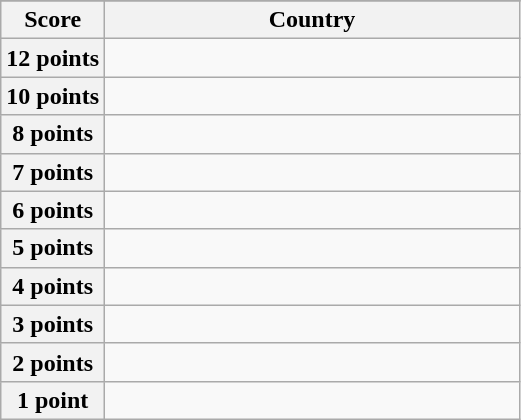<table class="wikitable">
<tr>
</tr>
<tr>
<th scope="col" width="20%">Score</th>
<th scope="col">Country</th>
</tr>
<tr>
<th scope="row">12 points</th>
<td></td>
</tr>
<tr>
<th scope="row">10 points</th>
<td></td>
</tr>
<tr>
<th scope="row">8 points</th>
<td></td>
</tr>
<tr>
<th scope="row">7 points</th>
<td></td>
</tr>
<tr>
<th scope="row">6 points</th>
<td></td>
</tr>
<tr>
<th scope="row">5 points</th>
<td></td>
</tr>
<tr>
<th scope="row">4 points</th>
<td></td>
</tr>
<tr>
<th scope="row">3 points</th>
<td></td>
</tr>
<tr>
<th scope="row">2 points</th>
<td></td>
</tr>
<tr>
<th scope="row">1 point</th>
<td></td>
</tr>
</table>
